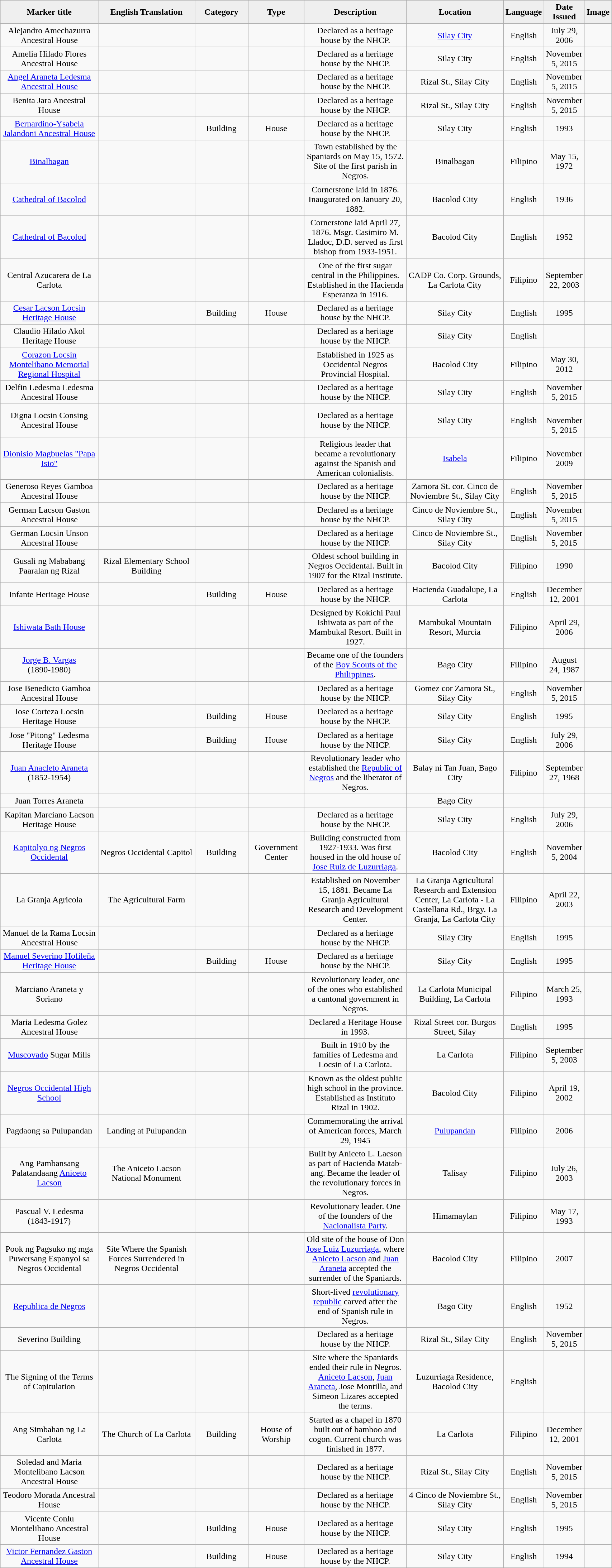<table class="wikitable" style="width:90%; text-align:center;">
<tr>
<th style="width:20%; background:#efefef;">Marker title</th>
<th style="width:20%; background:#efefef;">English Translation</th>
<th style="width:10%; background:#efefef;">Category</th>
<th style="width:10%; background:#efefef;">Type</th>
<th style="width:20%; background:#efefef;">Description</th>
<th style="width:20%; background:#efefef;">Location</th>
<th style="width:10%; background:#efefef;">Language</th>
<th style="width:10%; background:#efefef;">Date Issued</th>
<th style="width:10%; background:#efefef;">Image</th>
</tr>
<tr>
<td>Alejandro Amechazurra Ancestral House</td>
<td></td>
<td></td>
<td></td>
<td>Declared as a heritage house by the NHCP.</td>
<td><a href='#'>Silay City</a></td>
<td>English</td>
<td>July 29, 2006</td>
<td></td>
</tr>
<tr>
<td>Amelia Hilado Flores Ancestral House</td>
<td></td>
<td></td>
<td></td>
<td>Declared as a heritage house by the NHCP.</td>
<td>Silay City</td>
<td>English</td>
<td>November 5, 2015 </td>
<td></td>
</tr>
<tr>
<td><a href='#'>Angel Araneta Ledesma Ancestral House</a></td>
<td></td>
<td></td>
<td></td>
<td>Declared as a heritage house by the NHCP.</td>
<td>Rizal St., Silay City</td>
<td>English</td>
<td>November 5, 2015 </td>
<td></td>
</tr>
<tr>
<td>Benita Jara Ancestral House</td>
<td></td>
<td></td>
<td></td>
<td>Declared as a heritage house by the NHCP.</td>
<td>Rizal St., Silay City</td>
<td>English</td>
<td>November 5, 2015 </td>
<td></td>
</tr>
<tr>
<td><a href='#'>Bernardino-Ysabela Jalandoni Ancestral House</a></td>
<td></td>
<td>Building</td>
<td>House</td>
<td>Declared as a heritage house by the NHCP.</td>
<td>Silay City</td>
<td>English</td>
<td>1993</td>
<td></td>
</tr>
<tr>
<td><a href='#'>Binalbagan</a></td>
<td></td>
<td></td>
<td></td>
<td>Town established by the Spaniards on May 15, 1572. Site of the first parish in Negros.</td>
<td>Binalbagan</td>
<td>Filipino</td>
<td>May 15, 1972</td>
<td></td>
</tr>
<tr>
<td><a href='#'>Cathedral of Bacolod</a></td>
<td></td>
<td></td>
<td></td>
<td>Cornerstone laid in 1876. Inaugurated on January 20, 1882.</td>
<td>Bacolod City</td>
<td>English</td>
<td>1936</td>
<td></td>
</tr>
<tr>
<td><a href='#'>Cathedral of Bacolod</a></td>
<td></td>
<td></td>
<td></td>
<td>Cornerstone laid April 27, 1876. Msgr. Casimiro M. Lladoc, D.D. served as first bishop from 1933-1951.</td>
<td>Bacolod City</td>
<td>English</td>
<td>1952</td>
<td></td>
</tr>
<tr>
<td>Central Azucarera de La Carlota</td>
<td></td>
<td></td>
<td></td>
<td>One of the first sugar central in the Philippines. Established in the Hacienda Esperanza in 1916.</td>
<td>CADP Co. Corp. Grounds, La Carlota City</td>
<td>Filipino</td>
<td>September 22, 2003</td>
<td></td>
</tr>
<tr>
<td><a href='#'>Cesar Lacson Locsin Heritage House</a></td>
<td></td>
<td>Building</td>
<td>House</td>
<td>Declared as a heritage house by the NHCP.</td>
<td>Silay City</td>
<td>English</td>
<td>1995</td>
<td></td>
</tr>
<tr>
<td>Claudio Hilado Akol Heritage House </td>
<td></td>
<td></td>
<td></td>
<td>Declared as a heritage house by the NHCP.</td>
<td>Silay City</td>
<td>English</td>
<td></td>
<td></td>
</tr>
<tr>
<td><a href='#'>Corazon Locsin Montelibano Memorial Regional Hospital</a></td>
<td></td>
<td></td>
<td></td>
<td>Established in 1925 as Occidental Negros Provincial Hospital.</td>
<td>Bacolod City</td>
<td>Filipino</td>
<td>May 30, 2012</td>
<td></td>
</tr>
<tr>
<td>Delfin Ledesma Ledesma Ancestral House</td>
<td></td>
<td></td>
<td></td>
<td>Declared as a heritage house by the NHCP.</td>
<td>Silay City</td>
<td>English</td>
<td>November 5, 2015 </td>
<td></td>
</tr>
<tr>
<td>Digna Locsin Consing Ancestral House</td>
<td></td>
<td></td>
<td></td>
<td>Declared as a heritage house by the NHCP.</td>
<td>Silay City</td>
<td>English</td>
<td><br>November 5, 2015 </td>
<td></td>
</tr>
<tr>
<td><a href='#'>Dionisio Magbuelas "Papa Isio"</a></td>
<td></td>
<td></td>
<td></td>
<td>Religious leader that became a revolutionary against the Spanish and American colonialists.</td>
<td><a href='#'>Isabela</a></td>
<td>Filipino</td>
<td>November 2009</td>
<td></td>
</tr>
<tr>
<td>Generoso Reyes Gamboa Ancestral House</td>
<td></td>
<td></td>
<td></td>
<td>Declared as a heritage house by the NHCP.</td>
<td>Zamora St. cor. Cinco de Noviembre St., Silay City</td>
<td>English</td>
<td>November 5, 2015</td>
<td></td>
</tr>
<tr>
<td>German Lacson Gaston Ancestral House</td>
<td></td>
<td></td>
<td></td>
<td>Declared as a heritage house by the NHCP.</td>
<td>Cinco de Noviembre St., Silay City</td>
<td>English</td>
<td>November 5, 2015 </td>
<td></td>
</tr>
<tr>
<td>German Locsin Unson Ancestral House</td>
<td></td>
<td></td>
<td></td>
<td>Declared as a heritage house by the NHCP.</td>
<td>Cinco de Noviembre St., Silay City</td>
<td>English</td>
<td>November 5, 2015 </td>
<td></td>
</tr>
<tr>
<td>Gusali ng Mababang Paaralan ng Rizal</td>
<td>Rizal Elementary School Building</td>
<td></td>
<td></td>
<td>Oldest school building in Negros Occidental. Built in 1907 for the Rizal Institute.</td>
<td>Bacolod City</td>
<td>Filipino</td>
<td>1990</td>
<td></td>
</tr>
<tr>
<td>Infante Heritage House</td>
<td></td>
<td>Building</td>
<td>House</td>
<td>Declared as a heritage house by the NHCP.</td>
<td>Hacienda Guadalupe, La Carlota</td>
<td>English</td>
<td>December 12, 2001</td>
<td></td>
</tr>
<tr>
<td><a href='#'>Ishiwata Bath House</a></td>
<td></td>
<td></td>
<td></td>
<td>Designed by Kokichi Paul Ishiwata as part of the Mambukal Resort. Built in 1927.</td>
<td>Mambukal Mountain Resort, Murcia</td>
<td>Filipino</td>
<td>April 29, 2006</td>
<td></td>
</tr>
<tr>
<td><a href='#'>Jorge B. Vargas</a><br>(1890-1980)</td>
<td></td>
<td></td>
<td></td>
<td>Became one of the founders of the <a href='#'>Boy Scouts of the Philippines</a>.</td>
<td>Bago City</td>
<td>Filipino</td>
<td>August 24, 1987</td>
<td></td>
</tr>
<tr>
<td>Jose Benedicto Gamboa Ancestral House</td>
<td></td>
<td></td>
<td></td>
<td>Declared as a heritage house by the NHCP.</td>
<td>Gomez cor Zamora St., Silay City</td>
<td>English</td>
<td>November 5, 2015 </td>
<td></td>
</tr>
<tr>
<td>Jose Corteza Locsin Heritage House</td>
<td></td>
<td>Building</td>
<td>House</td>
<td>Declared as a heritage house by the NHCP.</td>
<td>Silay City</td>
<td>English</td>
<td>1995</td>
<td></td>
</tr>
<tr>
<td>Jose "Pitong" Ledesma Heritage House</td>
<td></td>
<td>Building</td>
<td>House</td>
<td>Declared as a heritage house by the NHCP.</td>
<td>Silay City</td>
<td>English</td>
<td>July 29, 2006</td>
<td></td>
</tr>
<tr>
<td><a href='#'>Juan Anacleto Araneta</a> (1852-1954)</td>
<td></td>
<td></td>
<td></td>
<td>Revolutionary leader who established the <a href='#'>Republic of Negros</a> and the liberator of Negros.</td>
<td>Balay ni Tan Juan, Bago City</td>
<td>Filipino</td>
<td>September 27, 1968</td>
<td></td>
</tr>
<tr>
<td>Juan Torres Araneta</td>
<td></td>
<td></td>
<td></td>
<td></td>
<td>Bago City</td>
<td></td>
<td></td>
<td></td>
</tr>
<tr>
<td>Kapitan Marciano Lacson Heritage House</td>
<td></td>
<td></td>
<td></td>
<td>Declared as a heritage house by the NHCP.</td>
<td>Silay City</td>
<td>English</td>
<td>July 29, 2006</td>
<td></td>
</tr>
<tr>
<td><a href='#'>Kapitolyo ng Negros Occidental</a></td>
<td>Negros Occidental Capitol</td>
<td>Building</td>
<td>Government Center</td>
<td>Building constructed from 1927-1933. Was first housed in the old house of <a href='#'>Jose Ruiz de Luzurriaga</a>.</td>
<td>Bacolod City</td>
<td>English</td>
<td>November 5, 2004</td>
<td></td>
</tr>
<tr>
<td>La Granja Agricola</td>
<td>The Agricultural Farm</td>
<td></td>
<td></td>
<td>Established on November 15, 1881. Became La Granja Agricultural Research and Development Center.</td>
<td>La Granja Agricultural Research and Extension Center, La Carlota - La Castellana Rd., Brgy. La Granja, La Carlota City</td>
<td>Filipino</td>
<td>April 22, 2003</td>
<td></td>
</tr>
<tr>
<td>Manuel de la Rama Locsin Ancestral House</td>
<td></td>
<td></td>
<td></td>
<td>Declared as a heritage house by the NHCP.</td>
<td>Silay City</td>
<td>English</td>
<td>1995</td>
<td></td>
</tr>
<tr>
<td><a href='#'>Manuel Severino Hofileña Heritage House</a></td>
<td></td>
<td>Building</td>
<td>House</td>
<td>Declared as a heritage house by the NHCP.</td>
<td>Silay City</td>
<td>English</td>
<td>1995</td>
<td><br></td>
</tr>
<tr>
<td>Marciano Araneta y Soriano</td>
<td></td>
<td></td>
<td></td>
<td>Revolutionary leader, one of the ones who established a cantonal government in Negros.</td>
<td>La Carlota Municipal Building, La Carlota</td>
<td>Filipino</td>
<td>March 25, 1993</td>
<td></td>
</tr>
<tr>
<td>Maria Ledesma Golez Ancestral House</td>
<td></td>
<td></td>
<td></td>
<td>Declared a Heritage House in 1993.</td>
<td>Rizal Street cor. Burgos Street, Silay</td>
<td>English</td>
<td>1995</td>
<td></td>
</tr>
<tr>
<td><a href='#'>Muscovado</a> Sugar Mills</td>
<td></td>
<td></td>
<td></td>
<td>Built in 1910 by the families of Ledesma and Locsin of La Carlota.</td>
<td>La Carlota</td>
<td>Filipino</td>
<td>September 5, 2003</td>
<td></td>
</tr>
<tr>
<td><a href='#'>Negros Occidental High School</a></td>
<td></td>
<td></td>
<td></td>
<td>Known as the oldest public high school in the province. Established as Instituto Rizal in 1902.</td>
<td>Bacolod City</td>
<td>Filipino</td>
<td>April 19, 2002</td>
<td></td>
</tr>
<tr>
<td>Pagdaong sa Pulupandan</td>
<td>Landing at Pulupandan</td>
<td></td>
<td></td>
<td>Commemorating the arrival of American forces, March 29, 1945</td>
<td><a href='#'>Pulupandan</a></td>
<td>Filipino</td>
<td>2006</td>
<td></td>
</tr>
<tr>
<td>Ang Pambansang Palatandaang <a href='#'>Aniceto Lacson</a></td>
<td>The Aniceto Lacson National Monument</td>
<td></td>
<td></td>
<td>Built by Aniceto L. Lacson as part of Hacienda Matab-ang. Became the leader of the revolutionary forces in Negros.</td>
<td>Talisay</td>
<td>Filipino</td>
<td>July 26, 2003</td>
<td></td>
</tr>
<tr>
<td>Pascual V. Ledesma<br>(1843-1917)</td>
<td></td>
<td></td>
<td></td>
<td>Revolutionary leader. One of the founders of the <a href='#'>Nacionalista Party</a>.</td>
<td>Himamaylan</td>
<td>Filipino</td>
<td>May 17, 1993</td>
<td></td>
</tr>
<tr>
<td>Pook ng Pagsuko ng mga Puwersang Espanyol sa Negros Occidental</td>
<td>Site Where the Spanish Forces Surrendered in Negros Occidental</td>
<td></td>
<td></td>
<td>Old site of the house of Don <a href='#'>Jose Luiz Luzurriaga</a>, where <a href='#'>Aniceto Lacson</a> and <a href='#'>Juan Araneta</a> accepted the surrender of the Spaniards.</td>
<td>Bacolod City</td>
<td>Filipino</td>
<td>2007</td>
<td></td>
</tr>
<tr>
<td><a href='#'>Republica de Negros</a></td>
<td></td>
<td></td>
<td></td>
<td>Short-lived <a href='#'>revolutionary republic</a> carved after the end of Spanish rule in Negros.</td>
<td>Bago City</td>
<td>English</td>
<td>1952</td>
<td></td>
</tr>
<tr>
<td>Severino Building</td>
<td></td>
<td></td>
<td></td>
<td>Declared as a heritage house by the NHCP.</td>
<td>Rizal St., Silay City</td>
<td>English</td>
<td>November 5, 2015 </td>
<td></td>
</tr>
<tr>
<td>The Signing of the Terms of Capitulation</td>
<td></td>
<td></td>
<td></td>
<td>Site where the Spaniards ended their rule in Negros. <a href='#'>Aniceto Lacson</a>, <a href='#'>Juan Araneta</a>, Jose Montilla, and Simeon Lizares accepted the terms.</td>
<td>Luzurriaga Residence, Bacolod City</td>
<td>English</td>
<td></td>
<td></td>
</tr>
<tr>
<td>Ang Simbahan ng La Carlota</td>
<td>The Church of La Carlota</td>
<td>Building</td>
<td>House of Worship</td>
<td>Started as a chapel in 1870 built out of bamboo and cogon. Current church was finished in 1877.</td>
<td>La Carlota</td>
<td>Filipino</td>
<td>December 12, 2001</td>
<td></td>
</tr>
<tr>
<td>Soledad and Maria Montelibano Lacson Ancestral House</td>
<td></td>
<td></td>
<td></td>
<td>Declared as a heritage house by the NHCP.</td>
<td>Rizal St., Silay City</td>
<td>English</td>
<td>November 5, 2015 </td>
<td></td>
</tr>
<tr>
<td>Teodoro Morada Ancestral House</td>
<td></td>
<td></td>
<td></td>
<td>Declared as a heritage house by the NHCP.</td>
<td>4 Cinco de Noviembre St., Silay City</td>
<td>English</td>
<td>November 5, 2015 </td>
<td></td>
</tr>
<tr>
<td>Vicente Conlu Montelibano Ancestral House</td>
<td></td>
<td>Building</td>
<td>House</td>
<td>Declared as a heritage house by the NHCP.</td>
<td>Silay City</td>
<td>English</td>
<td>1995</td>
<td></td>
</tr>
<tr>
<td><a href='#'>Victor Fernandez Gaston Ancestral House</a></td>
<td></td>
<td>Building</td>
<td>House</td>
<td>Declared as a heritage house by the NHCP.</td>
<td>Silay City</td>
<td>English</td>
<td>1994</td>
<td></td>
</tr>
</table>
